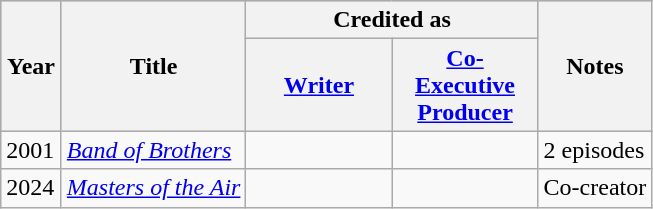<table class="wikitable">
<tr style="background:#ccc; text-align:center;">
<th rowspan="2" style="width:33px;">Year</th>
<th rowspan="2">Title</th>
<th colspan="2">Credited as</th>
<th rowspan="2">Notes</th>
</tr>
<tr>
<th width="90"><a href='#'>Writer</a></th>
<th width="90"><a href='#'>Co-Executive<br>Producer</a></th>
</tr>
<tr>
<td>2001</td>
<td><em><a href='#'>Band of Brothers</a></em></td>
<td></td>
<td></td>
<td>2 episodes</td>
</tr>
<tr>
<td>2024</td>
<td><em><a href='#'>Masters of the Air</a></em></td>
<td></td>
<td></td>
<td>Co-creator</td>
</tr>
</table>
